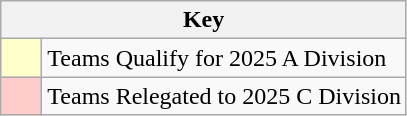<table class="wikitable" style="text-align: center;">
<tr>
<th colspan=2>Key</th>
</tr>
<tr>
<td style="background:#ffffcc; width:20px;"></td>
<td align=left>Teams Qualify for 2025 A Division</td>
</tr>
<tr>
<td style="background:#ffcccc; width:20px;"></td>
<td align=left>Teams Relegated to 2025 C Division</td>
</tr>
</table>
